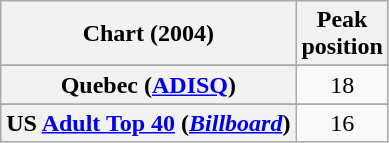<table class="wikitable sortable plainrowheaders" style="text-align:center">
<tr>
<th scope="col">Chart (2004)</th>
<th scope="col">Peak<br>position</th>
</tr>
<tr>
</tr>
<tr>
</tr>
<tr>
</tr>
<tr>
</tr>
<tr>
</tr>
<tr>
</tr>
<tr>
</tr>
<tr>
</tr>
<tr>
</tr>
<tr>
<th scope="row">Quebec (<a href='#'>ADISQ</a>)</th>
<td>18</td>
</tr>
<tr>
</tr>
<tr>
</tr>
<tr>
</tr>
<tr>
</tr>
<tr>
</tr>
<tr>
</tr>
<tr>
<th scope="row">US <a href='#'>Adult Top 40</a> (<em><a href='#'>Billboard</a></em>)</th>
<td>16</td>
</tr>
</table>
